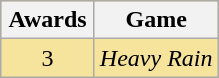<table class="wikitable" rowspan=2 style="text-align: center; background: #f6e39c">
<tr>
<th width="55">Awards</th>
<th align="center">Game</th>
</tr>
<tr>
<td style="text-align:center">3</td>
<td><em>Heavy Rain</em></td>
</tr>
</table>
